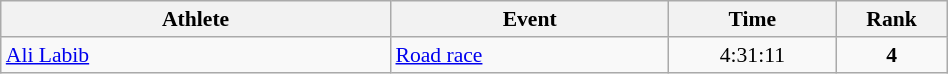<table class="wikitable" width="50%" style="text-align:center; font-size:90%">
<tr>
<th width="35%">Athlete</th>
<th width="25%">Event</th>
<th width="15%">Time</th>
<th width="10%">Rank</th>
</tr>
<tr>
<td align=left><a href='#'>Ali Labib</a></td>
<td align=left><a href='#'>Road race</a></td>
<td>4:31:11</td>
<td><strong>4</strong></td>
</tr>
</table>
